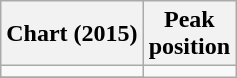<table class="wikitable sortable plainrowheaders">
<tr>
<th>Chart (2015)</th>
<th>Peak<br>position</th>
</tr>
<tr>
<td></td>
</tr>
<tr>
</tr>
</table>
